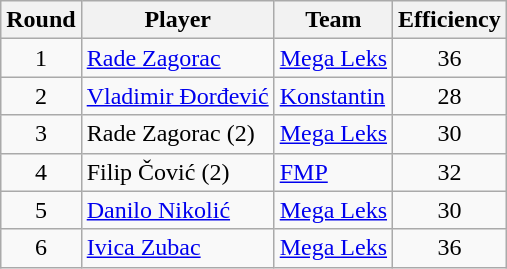<table class="wikitable" style="text-align: center">
<tr>
<th align="center">Round</th>
<th align="center">Player</th>
<th align="center">Team</th>
<th align="center">Efficiency</th>
</tr>
<tr>
<td>1</td>
<td align="left"> <a href='#'>Rade Zagorac</a></td>
<td align="left"><a href='#'>Mega Leks</a></td>
<td>36</td>
</tr>
<tr>
<td>2</td>
<td align="left"> <a href='#'>Vladimir Đorđević</a></td>
<td align="left"><a href='#'>Konstantin</a></td>
<td>28</td>
</tr>
<tr>
<td>3</td>
<td align="left"> Rade Zagorac (2)</td>
<td align="left"><a href='#'>Mega Leks</a></td>
<td>30</td>
</tr>
<tr>
<td>4</td>
<td align="left"> Filip Čović (2)</td>
<td align="left"><a href='#'>FMP</a></td>
<td>32</td>
</tr>
<tr>
<td>5</td>
<td align="left"> <a href='#'>Danilo Nikolić</a></td>
<td align="left"><a href='#'>Mega Leks</a></td>
<td>30</td>
</tr>
<tr>
<td>6</td>
<td align="left"> <a href='#'>Ivica Zubac</a></td>
<td align="left"><a href='#'>Mega Leks</a></td>
<td>36</td>
</tr>
</table>
